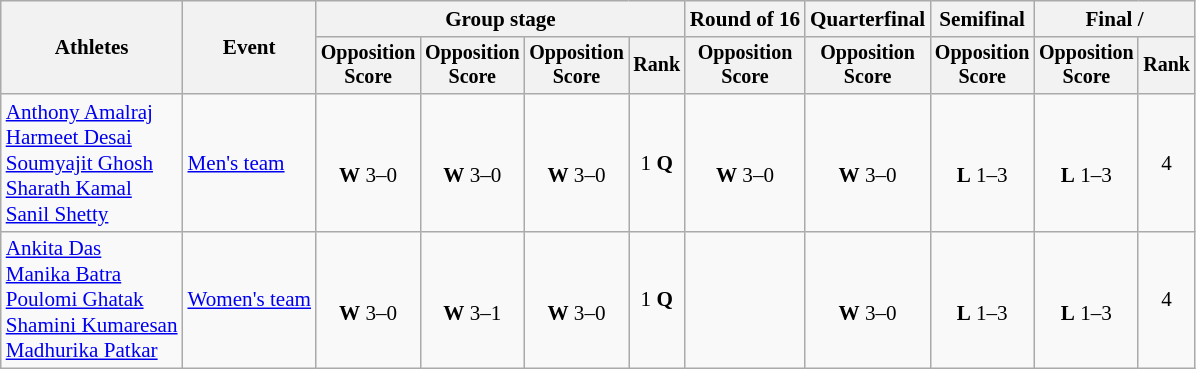<table class=wikitable style=font-size:88%;text-align:center>
<tr>
<th rowspan=2>Athletes</th>
<th rowspan=2>Event</th>
<th colspan=4>Group stage</th>
<th>Round of 16</th>
<th>Quarterfinal</th>
<th>Semifinal</th>
<th colspan=2>Final / </th>
</tr>
<tr style=font-size:95%>
<th>Opposition<br>Score</th>
<th>Opposition<br>Score</th>
<th>Opposition<br>Score</th>
<th>Rank</th>
<th>Opposition<br>Score</th>
<th>Opposition<br>Score</th>
<th>Opposition<br>Score</th>
<th>Opposition<br>Score</th>
<th>Rank</th>
</tr>
<tr>
<td align=left><a href='#'>Anthony Amalraj</a><br><a href='#'>Harmeet Desai</a><br><a href='#'>Soumyajit Ghosh</a><br><a href='#'>Sharath Kamal</a><br><a href='#'>Sanil Shetty</a></td>
<td align=left><a href='#'>Men's team</a></td>
<td><br><strong>W</strong> 3–0</td>
<td><br><strong>W</strong> 3–0</td>
<td><br><strong>W</strong> 3–0</td>
<td>1 <strong>Q</strong></td>
<td><br><strong>W</strong> 3–0</td>
<td><br><strong>W</strong> 3–0</td>
<td><br><strong>L</strong> 1–3</td>
<td><br><strong>L</strong> 1–3</td>
<td>4</td>
</tr>
<tr>
<td align=left><a href='#'>Ankita Das</a><br><a href='#'>Manika Batra</a><br><a href='#'>Poulomi Ghatak</a><br><a href='#'>Shamini Kumaresan</a><br><a href='#'>Madhurika Patkar</a></td>
<td align=left><a href='#'>Women's team</a></td>
<td><br><strong>W</strong> 3–0</td>
<td><br><strong>W</strong> 3–1</td>
<td><br><strong>W</strong> 3–0</td>
<td>1 <strong>Q</strong></td>
<td></td>
<td><br><strong>W</strong> 3–0</td>
<td><br><strong>L</strong> 1–3</td>
<td><br><strong>L</strong> 1–3</td>
<td>4</td>
</tr>
</table>
